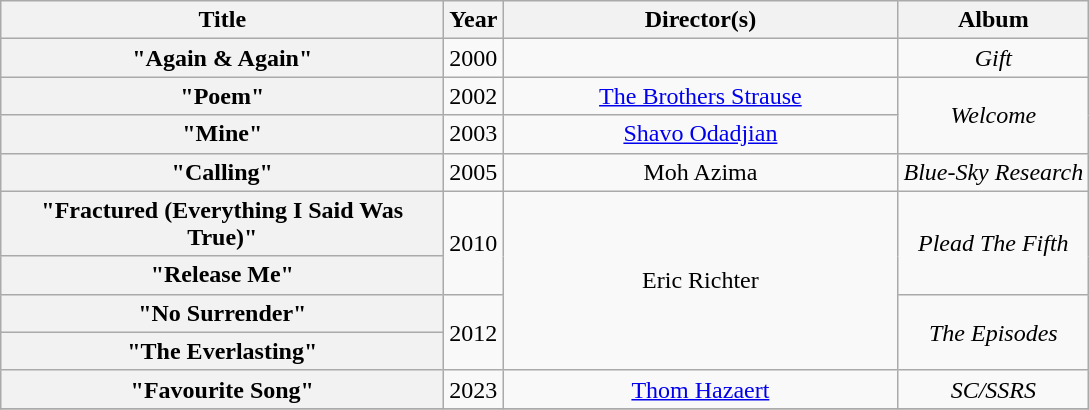<table class="wikitable plainrowheaders" style="text-align:center;">
<tr>
<th scope="col" style="width:18em;">Title</th>
<th scope="col">Year</th>
<th scope="col" style="width:16em;">Director(s)</th>
<th>Album</th>
</tr>
<tr>
<th scope="row">"Again & Again"</th>
<td>2000</td>
<td></td>
<td><em>Gift</em></td>
</tr>
<tr>
<th scope="row">"Poem"</th>
<td>2002</td>
<td><a href='#'>The Brothers Strause</a></td>
<td rowspan="2"><em>Welcome</em></td>
</tr>
<tr>
<th scope="row">"Mine"</th>
<td>2003</td>
<td><a href='#'>Shavo Odadjian</a></td>
</tr>
<tr>
<th scope="row">"Calling"</th>
<td>2005</td>
<td>Moh Azima</td>
<td><em>Blue-Sky Research</em></td>
</tr>
<tr>
<th scope="row">"Fractured (Everything I Said Was True)"</th>
<td rowspan="2">2010</td>
<td rowspan="4">Eric Richter</td>
<td rowspan="2"><em>Plead The Fifth</em></td>
</tr>
<tr>
<th scope="row">"Release Me"</th>
</tr>
<tr>
<th scope="row">"No Surrender"</th>
<td rowspan="2">2012</td>
<td rowspan="2"><em>The Episodes</em></td>
</tr>
<tr>
<th scope="row">"The Everlasting"</th>
</tr>
<tr>
<th scope="row">"Favourite Song"</th>
<td>2023</td>
<td><a href='#'>Thom Hazaert</a></td>
<td><em>SC/SSRS</em></td>
</tr>
<tr>
</tr>
</table>
